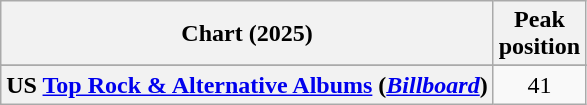<table class="wikitable sortable plainrowheaders" style="text-align:center">
<tr>
<th scope="col">Chart (2025)</th>
<th scope="col">Peak<br>position</th>
</tr>
<tr>
</tr>
<tr>
</tr>
<tr>
</tr>
<tr>
</tr>
<tr>
</tr>
<tr>
</tr>
<tr>
</tr>
<tr>
</tr>
<tr>
</tr>
<tr>
</tr>
<tr>
</tr>
<tr>
</tr>
<tr>
<th scope="row">US <a href='#'>Top Rock & Alternative Albums</a> (<em><a href='#'>Billboard</a></em>)</th>
<td>41</td>
</tr>
</table>
